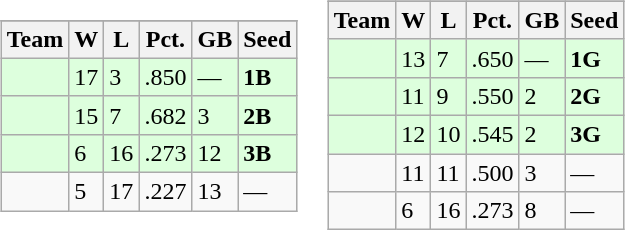<table>
<tr>
<td><br><table class=wikitable>
<tr>
</tr>
<tr>
<th>Team</th>
<th>W</th>
<th>L</th>
<th>Pct.</th>
<th>GB</th>
<th>Seed</th>
</tr>
<tr bgcolor=ddffdd>
<td></td>
<td>17</td>
<td>3</td>
<td>.850</td>
<td>—</td>
<td><strong>1B</strong></td>
</tr>
<tr bgcolor=ddffdd>
<td></td>
<td>15</td>
<td>7</td>
<td>.682</td>
<td>3</td>
<td><strong>2B</strong></td>
</tr>
<tr bgcolor=ddffdd>
<td></td>
<td>6</td>
<td>16</td>
<td>.273</td>
<td>12</td>
<td><strong>3B</strong></td>
</tr>
<tr>
<td></td>
<td>5</td>
<td>17</td>
<td>.227</td>
<td>13</td>
<td>—</td>
</tr>
</table>
</td>
<td><br><table class="wikitable">
<tr>
</tr>
<tr>
<th>Team</th>
<th>W</th>
<th>L</th>
<th>Pct.</th>
<th>GB</th>
<th>Seed</th>
</tr>
<tr bgcolor=ddffdd>
<td></td>
<td>13</td>
<td>7</td>
<td>.650</td>
<td>—</td>
<td><strong>1G</strong></td>
</tr>
<tr bgcolor=ddffdd>
<td></td>
<td>11</td>
<td>9</td>
<td>.550</td>
<td>2</td>
<td><strong>2G</strong></td>
</tr>
<tr bgcolor=ddffdd>
<td></td>
<td>12</td>
<td>10</td>
<td>.545</td>
<td>2</td>
<td><strong>3G</strong></td>
</tr>
<tr>
<td></td>
<td>11</td>
<td>11</td>
<td>.500</td>
<td>3</td>
<td>—</td>
</tr>
<tr>
<td></td>
<td>6</td>
<td>16</td>
<td>.273</td>
<td>8</td>
<td>—</td>
</tr>
</table>
</td>
</tr>
</table>
